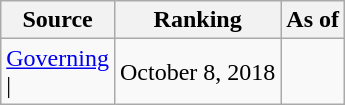<table class="wikitable" style="text-align:center">
<tr>
<th>Source</th>
<th>Ranking</th>
<th>As of</th>
</tr>
<tr>
<td align=left><a href='#'>Governing</a><br>| </td>
<td>October 8, 2018</td>
</tr>
</table>
